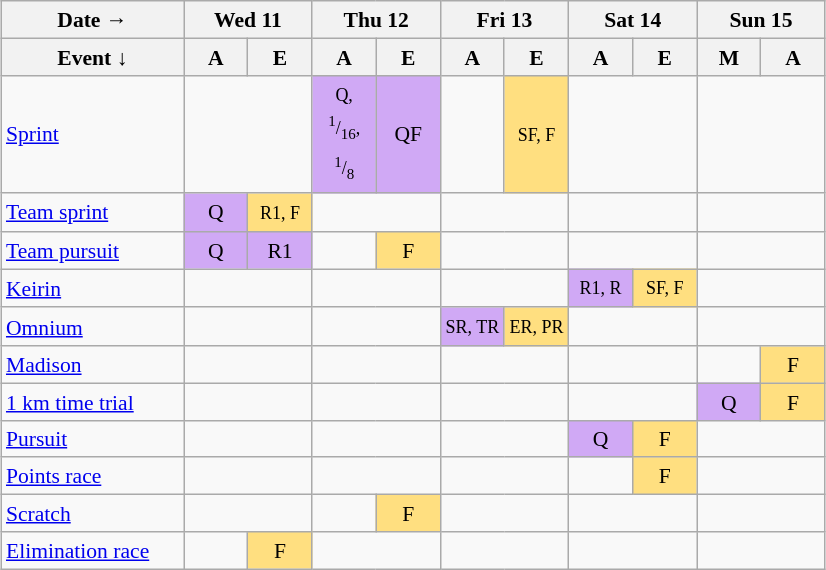<table class="wikitable" style="margin:0.5em auto; font-size:90%; line-height:1.25em;text-align:center;">
<tr>
<th>Date →</th>
<th colspan=2>Wed 11</th>
<th colspan="2">Thu 12</th>
<th colspan="2">Fri 13</th>
<th colspan="2">Sat 14</th>
<th colspan="2">Sun 15</th>
</tr>
<tr>
<th style="width:8em;">Event ↓</th>
<th style="width:2.5em;">A</th>
<th style="width:2.5em;">E</th>
<th style="width:2.5em;">A</th>
<th style="width:2.5em;">E</th>
<th style="width:2.5em;">A</th>
<th style="width:2.5em;">E</th>
<th style="width:2.5em;">A</th>
<th style="width:2.5em;">E</th>
<th style="width:2.5em;">M</th>
<th style="width:2.5em;">A</th>
</tr>
<tr>
<td align=left><a href='#'>Sprint</a></td>
<td colspan=2></td>
<td bgcolor="#D0A9F5"><small>Q,</small><br><small><sup>1</sup>/<sub>16</sub>,<br><sup>1</sup>/<sub>8</sub></small></td>
<td bgcolor="#D0A9F5">QF</td>
<td></td>
<td bgcolor="#FFDF80"><small>SF, F</small></td>
<td colspan=2></td>
<td colspan=2></td>
</tr>
<tr>
<td align=left><a href='#'>Team sprint</a></td>
<td bgcolor="#D0A9F5">Q</td>
<td bgcolor="#FFDF80"><small>R1, F</small></td>
<td colspan=2></td>
<td colspan=2></td>
<td colspan=2></td>
<td colspan=2></td>
</tr>
<tr>
<td align=left><a href='#'>Team pursuit</a></td>
<td bgcolor="#D0A9F5">Q</td>
<td bgcolor="#D0A9F5">R1</td>
<td></td>
<td bgcolor="#FFDF80">F</td>
<td colspan=2></td>
<td colspan=2></td>
<td colspan=2></td>
</tr>
<tr>
<td align=left><a href='#'>Keirin</a></td>
<td colspan=2></td>
<td colspan=2></td>
<td colspan=2></td>
<td bgcolor="#D0A9F5"><small>R1, R</small></td>
<td bgcolor="#FFDF80"><small>SF, F</small></td>
<td colspan=2></td>
</tr>
<tr>
<td align=left><a href='#'>Omnium</a></td>
<td colspan=2></td>
<td colspan=2></td>
<td bgcolor="#D0A9F5"><small>SR, TR</small></td>
<td bgcolor="#FFDF80"><small>ER, PR</small></td>
<td colspan=2></td>
<td colspan=2></td>
</tr>
<tr>
<td align=left><a href='#'>Madison</a></td>
<td colspan=2></td>
<td colspan=2></td>
<td colspan=2></td>
<td colspan=2></td>
<td></td>
<td bgcolor="#FFDF80">F</td>
</tr>
<tr>
<td align=left><a href='#'>1 km time trial</a></td>
<td colspan=2></td>
<td colspan=2></td>
<td colspan=2></td>
<td colspan=2></td>
<td bgcolor="#D0A9F5">Q</td>
<td bgcolor="#FFDF80">F</td>
</tr>
<tr>
<td align=left><a href='#'>Pursuit</a></td>
<td colspan=2></td>
<td colspan=2></td>
<td colspan=2></td>
<td bgcolor="#D0A9F5">Q</td>
<td bgcolor="#FFDF80">F</td>
<td colspan=2></td>
</tr>
<tr>
<td align=left><a href='#'>Points race</a></td>
<td colspan=2></td>
<td colspan=2></td>
<td colspan=2></td>
<td></td>
<td bgcolor="#FFDF80">F</td>
<td colspan=2></td>
</tr>
<tr>
<td align=left><a href='#'>Scratch</a></td>
<td colspan=2></td>
<td></td>
<td bgcolor="#FFDF80">F</td>
<td colspan=2></td>
<td colspan=2></td>
<td colspan=2></td>
</tr>
<tr>
<td align=left><a href='#'>Elimination race</a></td>
<td></td>
<td bgcolor="#FFDF80">F</td>
<td colspan=2></td>
<td colspan=2></td>
<td colspan=2></td>
<td colspan=2></td>
</tr>
</table>
